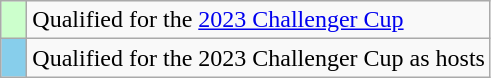<table class="wikitable" style="text-align:left">
<tr>
<td width=10px bgcolor=#ccffcc></td>
<td>Qualified for the <a href='#'>2023 Challenger Cup</a></td>
</tr>
<tr>
<td width=10px bgcolor=#87ceeb></td>
<td>Qualified for the 2023 Challenger Cup as hosts</td>
</tr>
</table>
